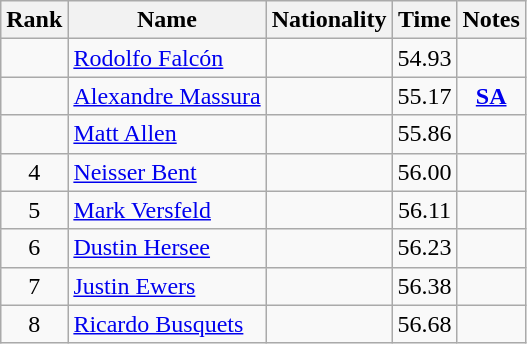<table class="wikitable sortable" style="text-align:center">
<tr>
<th>Rank</th>
<th>Name</th>
<th>Nationality</th>
<th>Time</th>
<th>Notes</th>
</tr>
<tr>
<td></td>
<td align=left><a href='#'>Rodolfo Falcón</a></td>
<td align=left></td>
<td>54.93</td>
<td></td>
</tr>
<tr>
<td></td>
<td align=left><a href='#'>Alexandre Massura</a></td>
<td align=left></td>
<td>55.17</td>
<td><strong><a href='#'>SA</a></strong></td>
</tr>
<tr>
<td></td>
<td align=left><a href='#'>Matt Allen</a></td>
<td align=left></td>
<td>55.86</td>
<td></td>
</tr>
<tr>
<td>4</td>
<td align=left><a href='#'>Neisser Bent</a></td>
<td align=left></td>
<td>56.00</td>
<td></td>
</tr>
<tr>
<td>5</td>
<td align=left><a href='#'>Mark Versfeld</a></td>
<td align=left></td>
<td>56.11</td>
<td></td>
</tr>
<tr>
<td>6</td>
<td align=left><a href='#'>Dustin Hersee</a></td>
<td align=left></td>
<td>56.23</td>
<td></td>
</tr>
<tr>
<td>7</td>
<td align=left><a href='#'>Justin Ewers</a></td>
<td align=left></td>
<td>56.38</td>
<td></td>
</tr>
<tr>
<td>8</td>
<td align=left><a href='#'>Ricardo Busquets</a></td>
<td align=left></td>
<td>56.68</td>
<td></td>
</tr>
</table>
